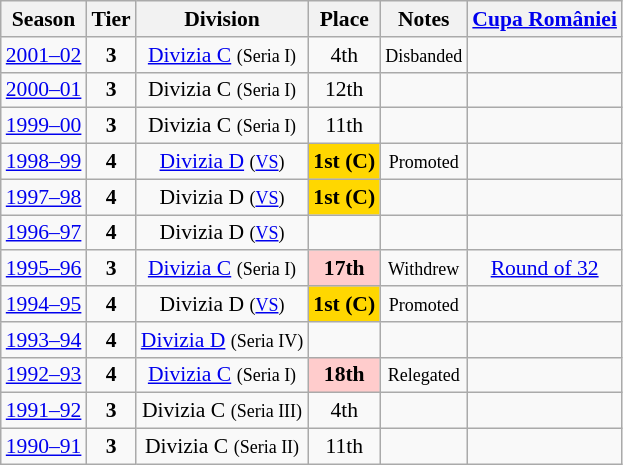<table class="wikitable" style="text-align:center; font-size:90%">
<tr>
<th>Season</th>
<th>Tier</th>
<th>Division</th>
<th>Place</th>
<th>Notes</th>
<th><a href='#'>Cupa României</a></th>
</tr>
<tr>
<td><a href='#'>2001–02</a></td>
<td><strong>3</strong></td>
<td><a href='#'>Divizia C</a> <small>(Seria I)</small></td>
<td>4th</td>
<td><small>Disbanded</small></td>
<td></td>
</tr>
<tr>
<td><a href='#'>2000–01</a></td>
<td><strong>3</strong></td>
<td>Divizia C <small>(Seria I)</small></td>
<td>12th</td>
<td></td>
<td></td>
</tr>
<tr>
<td><a href='#'>1999–00</a></td>
<td><strong>3</strong></td>
<td>Divizia C <small>(Seria I)</small></td>
<td>11th</td>
<td></td>
<td></td>
</tr>
<tr>
<td><a href='#'>1998–99</a></td>
<td><strong>4</strong></td>
<td><a href='#'>Divizia D</a> <small>(<a href='#'>VS</a>)</small></td>
<td align=center bgcolor=gold><strong>1st (C)</strong></td>
<td><small>Promoted</small></td>
<td></td>
</tr>
<tr>
<td><a href='#'>1997–98</a></td>
<td><strong>4</strong></td>
<td>Divizia D <small>(<a href='#'>VS</a>)</small></td>
<td align=center bgcolor=gold><strong>1st (C)</strong></td>
<td></td>
<td></td>
</tr>
<tr>
<td><a href='#'>1996–97</a></td>
<td><strong>4</strong></td>
<td>Divizia D <small>(<a href='#'>VS</a>)</small></td>
<td></td>
<td></td>
<td></td>
</tr>
<tr>
<td><a href='#'>1995–96</a></td>
<td><strong>3</strong></td>
<td><a href='#'>Divizia C</a> <small>(Seria I)</small></td>
<td align=center bgcolor=#FFCCCC><strong>17th</strong></td>
<td><small>Withdrew</small></td>
<td><a href='#'>Round of 32</a></td>
</tr>
<tr>
<td><a href='#'>1994–95</a></td>
<td><strong>4</strong></td>
<td>Divizia D <small>(<a href='#'>VS</a>)</small></td>
<td align=center bgcolor=gold><strong>1st (C)</strong></td>
<td><small>Promoted</small></td>
<td></td>
</tr>
<tr>
<td><a href='#'>1993–94</a></td>
<td><strong>4</strong></td>
<td><a href='#'>Divizia D</a> <small>(Seria IV)</small></td>
<td></td>
<td></td>
<td></td>
</tr>
<tr>
<td><a href='#'>1992–93</a></td>
<td><strong>4</strong></td>
<td><a href='#'>Divizia C</a> <small>(Seria I)</small></td>
<td align=center bgcolor=#FFCCCC><strong>18th</strong></td>
<td><small>Relegated</small></td>
<td></td>
</tr>
<tr>
<td><a href='#'>1991–92</a></td>
<td><strong>3</strong></td>
<td>Divizia C <small>(Seria III)</small></td>
<td>4th</td>
<td></td>
<td></td>
</tr>
<tr>
<td><a href='#'>1990–91</a></td>
<td><strong>3</strong></td>
<td>Divizia C <small>(Seria II)</small></td>
<td>11th</td>
<td></td>
<td></td>
</tr>
</table>
